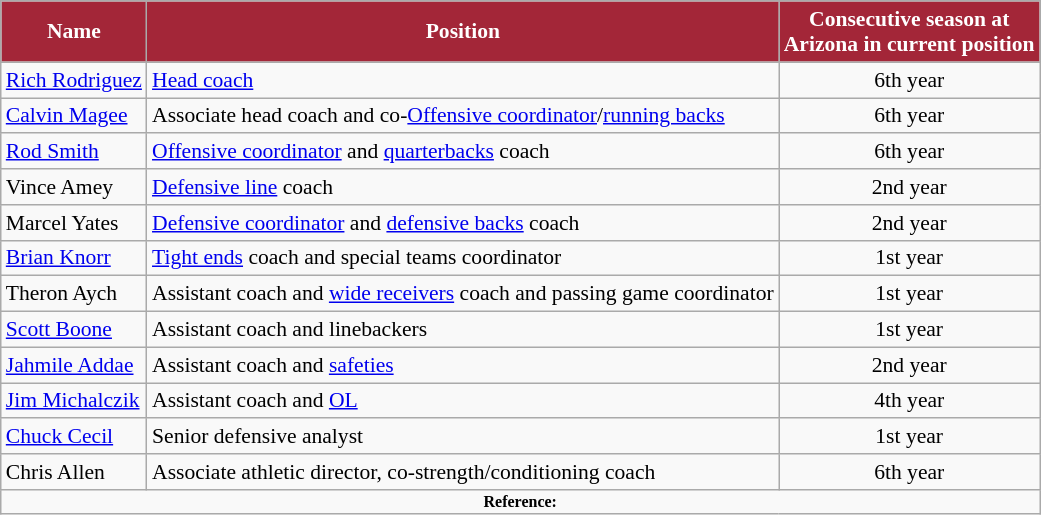<table class="wikitable" style="font-size:90%;">
<tr>
<th style="background:#A32638;color:white;">Name</th>
<th style="background:#A32638;color:white;">Position</th>
<th style="background:#A32638;color:white;">Consecutive season at<br>Arizona in current position</th>
</tr>
<tr>
<td><a href='#'>Rich Rodriguez</a></td>
<td><a href='#'>Head coach</a></td>
<td align=center>6th year</td>
</tr>
<tr>
<td><a href='#'>Calvin Magee</a></td>
<td>Associate head coach and co-<a href='#'>Offensive coordinator</a>/<a href='#'>running backs</a></td>
<td align=center>6th year</td>
</tr>
<tr>
<td><a href='#'>Rod Smith</a></td>
<td><a href='#'>Offensive coordinator</a> and <a href='#'>quarterbacks</a> coach</td>
<td align=center>6th year</td>
</tr>
<tr>
<td>Vince Amey</td>
<td><a href='#'>Defensive line</a> coach</td>
<td align=center>2nd year</td>
</tr>
<tr>
<td>Marcel Yates</td>
<td><a href='#'>Defensive coordinator</a> and <a href='#'>defensive backs</a> coach</td>
<td align=center>2nd year</td>
</tr>
<tr>
<td><a href='#'>Brian Knorr</a></td>
<td><a href='#'>Tight ends</a> coach and special teams coordinator</td>
<td align=center>1st year</td>
</tr>
<tr>
<td>Theron Aych</td>
<td>Assistant coach and <a href='#'>wide receivers</a> coach and passing game coordinator</td>
<td align=center>1st year</td>
</tr>
<tr>
<td><a href='#'>Scott Boone</a></td>
<td>Assistant coach and linebackers</td>
<td align=center>1st year</td>
</tr>
<tr>
<td><a href='#'>Jahmile Addae</a></td>
<td>Assistant coach and <a href='#'>safeties</a></td>
<td align=center>2nd year</td>
</tr>
<tr>
<td><a href='#'>Jim Michalczik</a></td>
<td>Assistant coach and <a href='#'>OL</a></td>
<td align=center>4th year</td>
</tr>
<tr>
<td><a href='#'>Chuck Cecil</a></td>
<td>Senior defensive analyst</td>
<td align=center>1st year</td>
</tr>
<tr>
<td>Chris Allen</td>
<td>Associate athletic director, co-strength/conditioning coach</td>
<td align=center>6th year</td>
</tr>
<tr>
<td colspan="4"  style="font-size:8pt; text-align:center;"><strong>Reference:</strong></td>
</tr>
</table>
